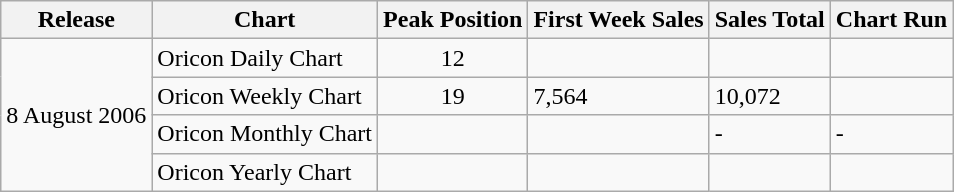<table class="wikitable">
<tr>
<th>Release</th>
<th>Chart</th>
<th>Peak Position</th>
<th>First Week Sales</th>
<th>Sales Total</th>
<th>Chart Run</th>
</tr>
<tr>
<td rowspan="4">8 August 2006</td>
<td>Oricon Daily Chart</td>
<td align="center">12</td>
<td></td>
<td></td>
<td></td>
</tr>
<tr>
<td>Oricon Weekly Chart</td>
<td align="center">19</td>
<td>7,564</td>
<td>10,072</td>
<td></td>
</tr>
<tr>
<td>Oricon Monthly Chart</td>
<td align="center"></td>
<td></td>
<td>-</td>
<td>-</td>
</tr>
<tr>
<td>Oricon Yearly Chart</td>
<td align="center"></td>
<td></td>
<td></td>
<td></td>
</tr>
</table>
